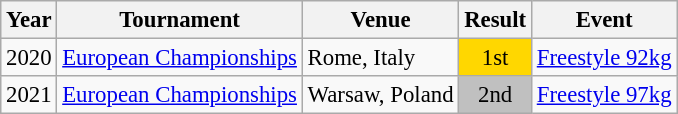<table class="wikitable" style="font-size:95%;">
<tr>
<th>Year</th>
<th>Tournament</th>
<th>Venue</th>
<th>Result</th>
<th>Event</th>
</tr>
<tr>
<td>2020</td>
<td><a href='#'>European Championships</a></td>
<td>Rome, Italy</td>
<td align="center" bgcolor="gold">1st</td>
<td><a href='#'>Freestyle 92kg</a></td>
</tr>
<tr>
<td>2021</td>
<td><a href='#'>European Championships</a></td>
<td>Warsaw, Poland</td>
<td align="center" bgcolor="silver">2nd</td>
<td><a href='#'>Freestyle 97kg</a></td>
</tr>
</table>
